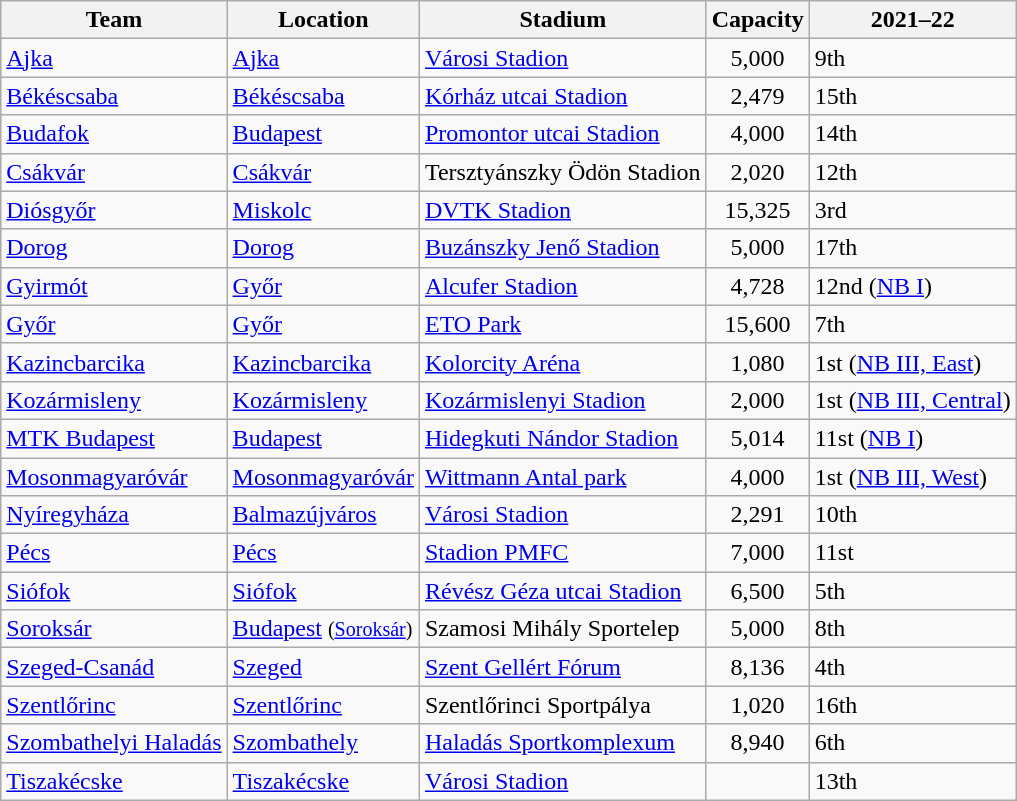<table class="wikitable sortable">
<tr>
<th>Team</th>
<th>Location</th>
<th>Stadium</th>
<th>Capacity</th>
<th data-sort-type="number">2021–22</th>
</tr>
<tr>
<td><a href='#'>Ajka</a></td>
<td><a href='#'>Ajka</a></td>
<td><a href='#'>Városi Stadion</a></td>
<td align="center">5,000</td>
<td>9th</td>
</tr>
<tr>
<td><a href='#'>Békéscsaba</a></td>
<td><a href='#'>Békéscsaba</a></td>
<td><a href='#'>Kórház utcai Stadion</a></td>
<td align="center">2,479</td>
<td>15th</td>
</tr>
<tr>
<td><a href='#'>Budafok</a></td>
<td><a href='#'>Budapest</a></td>
<td><a href='#'>Promontor utcai Stadion</a></td>
<td align="center">4,000</td>
<td>14th</td>
</tr>
<tr>
<td><a href='#'>Csákvár</a></td>
<td><a href='#'>Csákvár</a></td>
<td>Tersztyánszky Ödön Stadion</td>
<td align="center">2,020</td>
<td>12th</td>
</tr>
<tr>
<td><a href='#'>Diósgyőr</a></td>
<td><a href='#'>Miskolc</a></td>
<td><a href='#'>DVTK Stadion</a></td>
<td align="center">15,325</td>
<td>3rd</td>
</tr>
<tr>
<td><a href='#'>Dorog</a></td>
<td><a href='#'>Dorog</a></td>
<td><a href='#'>Buzánszky Jenő Stadion</a></td>
<td align="center">5,000</td>
<td>17th</td>
</tr>
<tr>
<td><a href='#'>Gyirmót</a></td>
<td><a href='#'>Győr</a></td>
<td><a href='#'>Alcufer Stadion</a></td>
<td align="center">4,728</td>
<td>12nd (<a href='#'>NB I</a>)</td>
</tr>
<tr>
<td><a href='#'>Győr</a></td>
<td><a href='#'>Győr</a></td>
<td><a href='#'>ETO Park</a></td>
<td align="center">15,600</td>
<td>7th</td>
</tr>
<tr>
<td><a href='#'>Kazincbarcika</a></td>
<td><a href='#'>Kazincbarcika</a></td>
<td><a href='#'>Kolorcity Aréna</a></td>
<td align="center">1,080</td>
<td>1st (<a href='#'>NB III, East</a>)</td>
</tr>
<tr>
<td><a href='#'>Kozármisleny</a></td>
<td><a href='#'>Kozármisleny</a></td>
<td><a href='#'>Kozármislenyi Stadion</a></td>
<td align="center">2,000</td>
<td>1st (<a href='#'>NB III, Central</a>)</td>
</tr>
<tr>
<td><a href='#'>MTK Budapest</a></td>
<td><a href='#'>Budapest</a></td>
<td><a href='#'>Hidegkuti Nándor Stadion</a></td>
<td align="center">5,014</td>
<td>11st (<a href='#'>NB I</a>)</td>
</tr>
<tr>
<td><a href='#'>Mosonmagyaróvár</a></td>
<td><a href='#'>Mosonmagyaróvár</a></td>
<td><a href='#'>Wittmann Antal park</a></td>
<td align="center">4,000</td>
<td>1st (<a href='#'>NB III, West</a>)</td>
</tr>
<tr>
<td><a href='#'>Nyíregyháza</a></td>
<td><a href='#'>Balmazújváros</a></td>
<td><a href='#'>Városi Stadion</a></td>
<td align="center">2,291</td>
<td>10th</td>
</tr>
<tr>
<td><a href='#'>Pécs</a></td>
<td><a href='#'>Pécs</a></td>
<td><a href='#'>Stadion PMFC</a></td>
<td align="center">7,000</td>
<td>11st</td>
</tr>
<tr>
<td><a href='#'>Siófok</a></td>
<td><a href='#'>Siófok</a></td>
<td><a href='#'>Révész Géza utcai Stadion</a></td>
<td align="center">6,500</td>
<td>5th</td>
</tr>
<tr>
<td><a href='#'>Soroksár</a></td>
<td><a href='#'>Budapest</a> <small>(<a href='#'>Soroksár</a>)</small></td>
<td>Szamosi Mihály Sportelep</td>
<td align="center">5,000</td>
<td>8th</td>
</tr>
<tr>
<td><a href='#'>Szeged-Csanád</a></td>
<td><a href='#'>Szeged</a></td>
<td><a href='#'>Szent Gellért Fórum</a></td>
<td align="center">8,136</td>
<td>4th</td>
</tr>
<tr>
<td><a href='#'>Szentlőrinc</a></td>
<td><a href='#'>Szentlőrinc</a></td>
<td>Szentlőrinci Sportpálya</td>
<td align="center">1,020</td>
<td>16th</td>
</tr>
<tr>
<td><a href='#'>Szombathelyi Haladás</a></td>
<td><a href='#'>Szombathely</a></td>
<td><a href='#'>Haladás Sportkomplexum</a></td>
<td align="center">8,940</td>
<td>6th</td>
</tr>
<tr>
<td><a href='#'>Tiszakécske</a></td>
<td><a href='#'>Tiszakécske</a></td>
<td><a href='#'>Városi Stadion</a></td>
<td align="center"></td>
<td>13th</td>
</tr>
</table>
